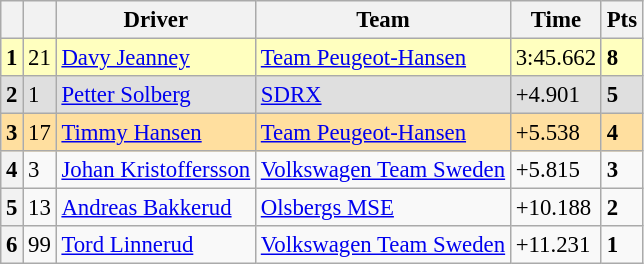<table class=wikitable style="font-size:95%">
<tr>
<th></th>
<th></th>
<th>Driver</th>
<th>Team</th>
<th>Time</th>
<th>Pts</th>
</tr>
<tr>
<th style="background:#ffffbf;">1</th>
<td style="background:#ffffbf;">21</td>
<td style="background:#ffffbf;"> <a href='#'>Davy Jeanney</a></td>
<td style="background:#ffffbf;"><a href='#'>Team Peugeot-Hansen</a></td>
<td style="background:#ffffbf;">3:45.662</td>
<td style="background:#ffffbf;"><strong>8</strong></td>
</tr>
<tr>
<th style="background:#dfdfdf;">2</th>
<td style="background:#dfdfdf;">1</td>
<td style="background:#dfdfdf;"> <a href='#'>Petter Solberg</a></td>
<td style="background:#dfdfdf;"><a href='#'>SDRX</a></td>
<td style="background:#dfdfdf;">+4.901</td>
<td style="background:#dfdfdf;"><strong>5</strong></td>
</tr>
<tr>
<th style="background:#ffdf9f;">3</th>
<td style="background:#ffdf9f;">17</td>
<td style="background:#ffdf9f;"> <a href='#'>Timmy Hansen</a></td>
<td style="background:#ffdf9f;"><a href='#'>Team Peugeot-Hansen</a></td>
<td style="background:#ffdf9f;">+5.538</td>
<td style="background:#ffdf9f;"><strong>4</strong></td>
</tr>
<tr>
<th>4</th>
<td>3</td>
<td> <a href='#'>Johan Kristoffersson</a></td>
<td><a href='#'>Volkswagen Team Sweden</a></td>
<td>+5.815</td>
<td><strong>3</strong></td>
</tr>
<tr>
<th>5</th>
<td>13</td>
<td> <a href='#'>Andreas Bakkerud</a></td>
<td><a href='#'>Olsbergs MSE</a></td>
<td>+10.188</td>
<td><strong>2</strong></td>
</tr>
<tr>
<th>6</th>
<td>99</td>
<td> <a href='#'>Tord Linnerud</a></td>
<td><a href='#'>Volkswagen Team Sweden</a></td>
<td>+11.231</td>
<td><strong>1</strong></td>
</tr>
</table>
